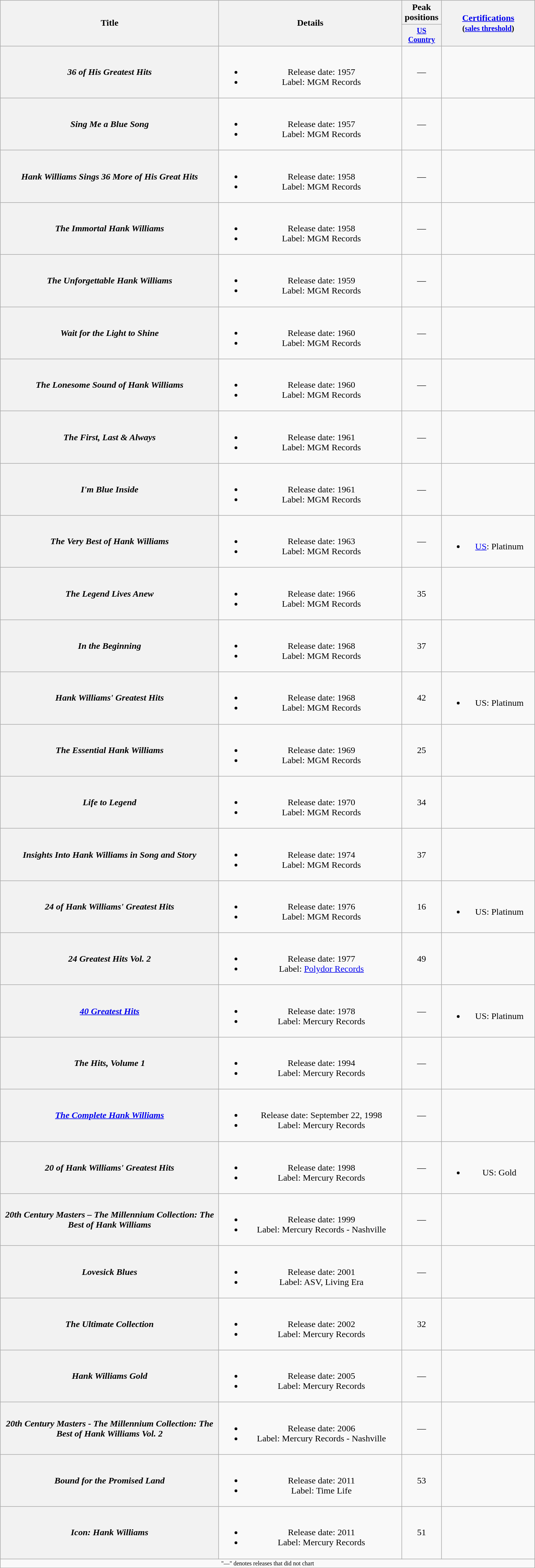<table class="wikitable plainrowheaders" style="text-align:center;">
<tr>
<th rowspan="2" style="width:24em;">Title</th>
<th rowspan="2" style="width:20em;">Details</th>
<th>Peak positions</th>
<th rowspan="2" style="width:10em;"><a href='#'>Certifications</a><br><small>(<a href='#'>sales threshold</a>)</small></th>
</tr>
<tr style="font-size:smaller;">
<th width="65"><a href='#'>US Country</a></th>
</tr>
<tr>
<th scope="row"><em>36 of His Greatest Hits</em></th>
<td><br><ul><li>Release date: 1957</li><li>Label: MGM Records</li></ul></td>
<td>—</td>
<td></td>
</tr>
<tr>
<th scope="row"><em>Sing Me a Blue Song</em></th>
<td><br><ul><li>Release date: 1957</li><li>Label: MGM Records</li></ul></td>
<td>—</td>
<td></td>
</tr>
<tr>
<th scope="row"><em>Hank Williams Sings 36 More of His Great Hits</em></th>
<td><br><ul><li>Release date: 1958</li><li>Label: MGM Records</li></ul></td>
<td>—</td>
<td></td>
</tr>
<tr>
<th scope="row"><em>The Immortal Hank Williams</em></th>
<td><br><ul><li>Release date: 1958</li><li>Label: MGM Records</li></ul></td>
<td>—</td>
<td></td>
</tr>
<tr>
<th scope="row"><em>The Unforgettable Hank Williams</em></th>
<td><br><ul><li>Release date: 1959</li><li>Label: MGM Records</li></ul></td>
<td>—</td>
<td></td>
</tr>
<tr>
<th scope="row"><em>Wait for the Light to Shine</em></th>
<td><br><ul><li>Release date: 1960</li><li>Label: MGM Records</li></ul></td>
<td>—</td>
<td></td>
</tr>
<tr>
<th scope="row"><em>The Lonesome Sound of Hank Williams</em></th>
<td><br><ul><li>Release date: 1960</li><li>Label: MGM Records</li></ul></td>
<td>—</td>
<td></td>
</tr>
<tr>
<th scope="row"><em>The First, Last & Always</em></th>
<td><br><ul><li>Release date: 1961</li><li>Label: MGM Records</li></ul></td>
<td>—</td>
<td></td>
</tr>
<tr>
<th scope="row"><em>I'm Blue Inside</em></th>
<td><br><ul><li>Release date: 1961</li><li>Label: MGM Records</li></ul></td>
<td>—</td>
<td></td>
</tr>
<tr>
<th scope="row"><em>The Very Best of Hank Williams</em></th>
<td><br><ul><li>Release date: 1963</li><li>Label: MGM Records</li></ul></td>
<td>—</td>
<td><br><ul><li><a href='#'>US</a>: Platinum</li></ul></td>
</tr>
<tr>
<th scope="row"><em>The Legend Lives Anew</em></th>
<td><br><ul><li>Release date: 1966</li><li>Label: MGM Records</li></ul></td>
<td>35</td>
<td></td>
</tr>
<tr>
<th scope="row"><em>In the Beginning</em></th>
<td><br><ul><li>Release date: 1968</li><li>Label: MGM Records</li></ul></td>
<td>37</td>
<td></td>
</tr>
<tr>
<th scope="row"><em>Hank Williams' Greatest Hits</em></th>
<td><br><ul><li>Release date: 1968</li><li>Label: MGM Records</li></ul></td>
<td>42</td>
<td><br><ul><li>US: Platinum</li></ul></td>
</tr>
<tr>
<th scope="row"><em>The Essential Hank Williams</em></th>
<td><br><ul><li>Release date: 1969</li><li>Label: MGM Records</li></ul></td>
<td>25</td>
<td></td>
</tr>
<tr>
<th scope="row"><em>Life to Legend</em></th>
<td><br><ul><li>Release date: 1970</li><li>Label: MGM Records</li></ul></td>
<td>34</td>
<td></td>
</tr>
<tr>
<th scope="row"><em>Insights Into Hank Williams in Song and Story</em></th>
<td><br><ul><li>Release date: 1974</li><li>Label: MGM Records</li></ul></td>
<td>37</td>
<td></td>
</tr>
<tr>
<th scope="row"><em>24 of Hank Williams' Greatest Hits</em></th>
<td><br><ul><li>Release date: 1976</li><li>Label: MGM Records</li></ul></td>
<td>16</td>
<td><br><ul><li>US: Platinum</li></ul></td>
</tr>
<tr>
<th scope="row"><em>24 Greatest Hits Vol. 2</em></th>
<td><br><ul><li>Release date: 1977</li><li>Label: <a href='#'>Polydor Records</a></li></ul></td>
<td>49</td>
<td></td>
</tr>
<tr>
<th scope="row"><em><a href='#'>40 Greatest Hits</a></em></th>
<td><br><ul><li>Release date: 1978</li><li>Label: Mercury Records</li></ul></td>
<td>—</td>
<td><br><ul><li>US: Platinum</li></ul></td>
</tr>
<tr>
<th scope="row"><em>The Hits, Volume 1</em></th>
<td><br><ul><li>Release date: 1994</li><li>Label: Mercury Records</li></ul></td>
<td>—</td>
<td></td>
</tr>
<tr>
<th scope="row"><em><a href='#'>The Complete Hank Williams</a></em></th>
<td><br><ul><li>Release date: September 22, 1998</li><li>Label: Mercury Records</li></ul></td>
<td>—</td>
<td></td>
</tr>
<tr>
<th scope="row"><em>20 of Hank Williams' Greatest Hits</em></th>
<td><br><ul><li>Release date: 1998</li><li>Label: Mercury Records</li></ul></td>
<td>—</td>
<td><br><ul><li>US: Gold</li></ul></td>
</tr>
<tr>
<th scope="row"><em>20th Century Masters – The Millennium Collection: The Best of Hank Williams</em></th>
<td><br><ul><li>Release date: 1999</li><li>Label: Mercury Records - Nashville</li></ul></td>
<td>—</td>
<td></td>
</tr>
<tr>
<th scope="row"><em>Lovesick Blues</em></th>
<td><br><ul><li>Release date: 2001</li><li>Label: ASV, Living Era</li></ul></td>
<td>—</td>
<td></td>
</tr>
<tr>
<th scope="row"><em>The Ultimate Collection</em></th>
<td><br><ul><li>Release date: 2002</li><li>Label: Mercury Records</li></ul></td>
<td>32</td>
<td></td>
</tr>
<tr>
<th scope="row"><em>Hank Williams Gold</em></th>
<td><br><ul><li>Release date: 2005</li><li>Label: Mercury Records</li></ul></td>
<td>—</td>
<td></td>
</tr>
<tr>
<th scope="row"><em>20th Century Masters - The Millennium Collection: The Best of Hank Williams Vol. 2</em></th>
<td><br><ul><li>Release date: 2006</li><li>Label: Mercury Records - Nashville</li></ul></td>
<td>—</td>
<td></td>
</tr>
<tr>
<th scope="row"><em>Bound for the Promised Land</em></th>
<td><br><ul><li>Release date: 2011</li><li>Label: Time Life</li></ul></td>
<td>53</td>
<td></td>
</tr>
<tr>
<th scope="row"><em>Icon: Hank Williams</em></th>
<td><br><ul><li>Release date: 2011</li><li>Label: Mercury Records</li></ul></td>
<td>51</td>
<td></td>
</tr>
<tr>
<td colspan="4" style="font-size:8pt">"—" denotes releases that did not chart</td>
</tr>
<tr>
</tr>
</table>
